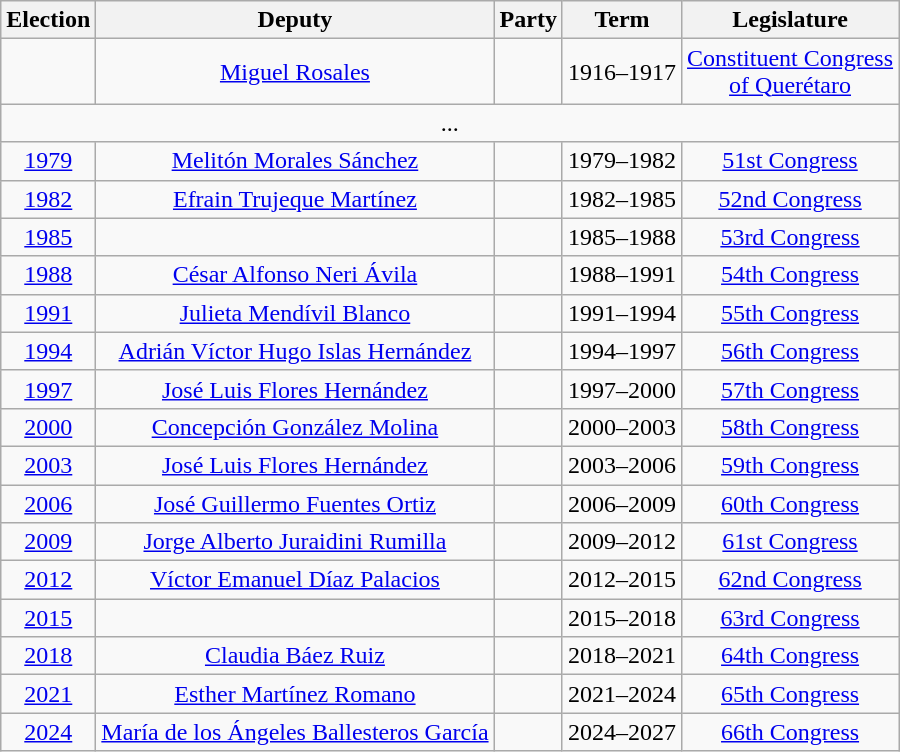<table class="wikitable sortable" style="text-align: center">
<tr>
<th>Election</th>
<th class="unsortable">Deputy</th>
<th class="unsortable">Party</th>
<th class="unsortable">Term</th>
<th class="unsortable">Legislature</th>
</tr>
<tr>
<td></td>
<td><a href='#'>Miguel Rosales</a></td>
<td></td>
<td>1916–1917</td>
<td><a href='#'>Constituent Congress<br>of Querétaro</a></td>
</tr>
<tr>
<td colspan=6> ...</td>
</tr>
<tr>
<td><a href='#'>1979</a></td>
<td><a href='#'>Melitón Morales Sánchez</a></td>
<td></td>
<td>1979–1982</td>
<td><a href='#'>51st Congress</a></td>
</tr>
<tr>
<td><a href='#'>1982</a></td>
<td><a href='#'>Efrain Trujeque Martínez</a></td>
<td></td>
<td>1982–1985</td>
<td><a href='#'>52nd Congress</a></td>
</tr>
<tr>
<td><a href='#'>1985</a></td>
<td></td>
<td></td>
<td>1985–1988</td>
<td><a href='#'>53rd Congress</a></td>
</tr>
<tr>
<td><a href='#'>1988</a></td>
<td><a href='#'>César Alfonso Neri Ávila</a></td>
<td></td>
<td>1988–1991</td>
<td><a href='#'>54th Congress</a></td>
</tr>
<tr>
<td><a href='#'>1991</a></td>
<td><a href='#'>Julieta Mendívil Blanco</a></td>
<td></td>
<td>1991–1994</td>
<td><a href='#'>55th Congress</a></td>
</tr>
<tr>
<td><a href='#'>1994</a></td>
<td><a href='#'>Adrián Víctor Hugo Islas Hernández</a></td>
<td></td>
<td>1994–1997</td>
<td><a href='#'>56th Congress</a></td>
</tr>
<tr>
<td><a href='#'>1997</a></td>
<td><a href='#'>José Luis Flores Hernández</a></td>
<td></td>
<td>1997–2000</td>
<td><a href='#'>57th Congress</a></td>
</tr>
<tr>
<td><a href='#'>2000</a></td>
<td><a href='#'>Concepción González Molina</a></td>
<td></td>
<td>2000–2003</td>
<td><a href='#'>58th Congress</a></td>
</tr>
<tr>
<td><a href='#'>2003</a></td>
<td><a href='#'>José Luis Flores Hernández</a></td>
<td></td>
<td>2003–2006</td>
<td><a href='#'>59th Congress</a></td>
</tr>
<tr>
<td><a href='#'>2006</a></td>
<td><a href='#'>José Guillermo Fuentes Ortiz</a></td>
<td></td>
<td>2006–2009</td>
<td><a href='#'>60th Congress</a></td>
</tr>
<tr>
<td><a href='#'>2009</a></td>
<td><a href='#'>Jorge Alberto Juraidini Rumilla</a></td>
<td></td>
<td>2009–2012</td>
<td><a href='#'>61st Congress</a></td>
</tr>
<tr>
<td><a href='#'>2012</a></td>
<td><a href='#'>Víctor Emanuel Díaz Palacios</a></td>
<td></td>
<td>2012–2015</td>
<td><a href='#'>62nd Congress</a></td>
</tr>
<tr>
<td><a href='#'>2015</a></td>
<td></td>
<td></td>
<td>2015–2018</td>
<td><a href='#'>63rd Congress</a></td>
</tr>
<tr>
<td><a href='#'>2018</a></td>
<td><a href='#'>Claudia Báez Ruiz</a></td>
<td></td>
<td>2018–2021</td>
<td><a href='#'>64th Congress</a></td>
</tr>
<tr>
<td><a href='#'>2021</a></td>
<td><a href='#'>Esther Martínez Romano</a></td>
<td></td>
<td>2021–2024</td>
<td><a href='#'>65th Congress</a></td>
</tr>
<tr>
<td><a href='#'>2024</a></td>
<td><a href='#'>María de los Ángeles Ballesteros García</a></td>
<td></td>
<td>2024–2027</td>
<td><a href='#'>66th Congress</a></td>
</tr>
</table>
